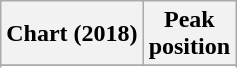<table class="wikitable sortable plainrowheaders" style="text-align:center">
<tr>
<th scope="col">Chart (2018)</th>
<th scope="col">Peak<br> position</th>
</tr>
<tr>
</tr>
<tr>
</tr>
<tr>
</tr>
<tr>
</tr>
<tr>
</tr>
<tr>
</tr>
<tr>
</tr>
<tr>
</tr>
<tr>
</tr>
</table>
